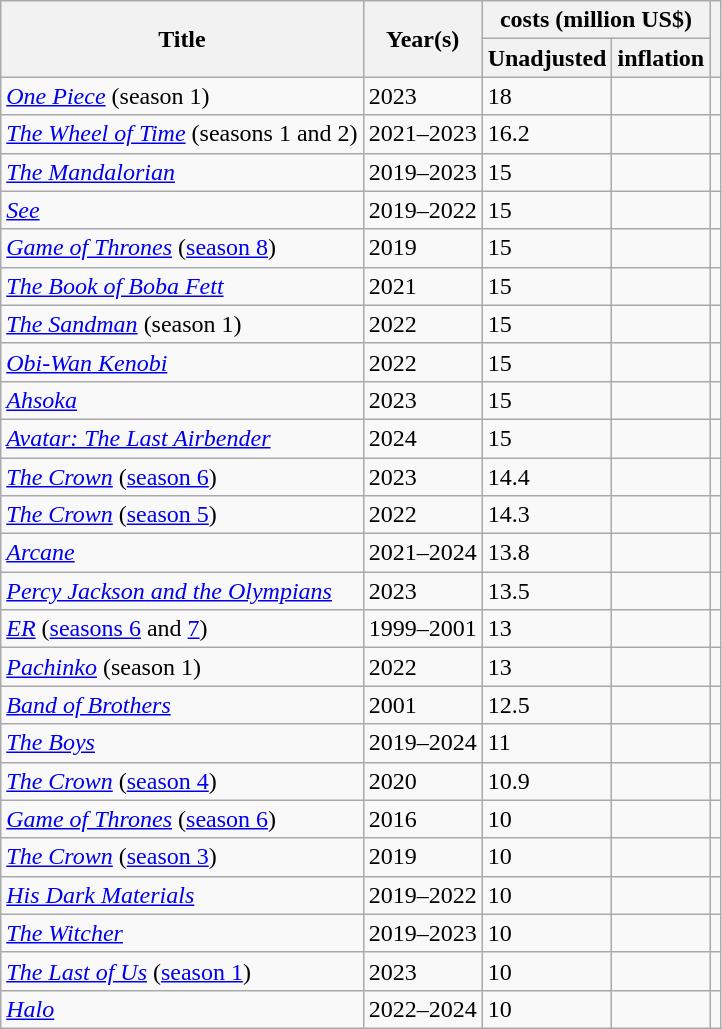<table class="wikitable sortable">
<tr>
<th rowspan="2">Title</th>
<th rowspan="2">Year(s)</th>
<th colspan="2"> costs (million US$)</th>
<th rowspan="2" class="unsortable"></th>
</tr>
<tr>
<th>Unadjusted</th>
<th> inflation</th>
</tr>
<tr>
<td><em><a href='#'>One Piece</a></em> (season 1)</td>
<td>2023</td>
<td>18</td>
<td></td>
<td></td>
</tr>
<tr>
<td><em><a href='#'>The Wheel of Time</a></em> (seasons 1 and 2)</td>
<td>2021–2023</td>
<td>16.2</td>
<td></td>
<td></td>
</tr>
<tr>
<td data-sort-value="Mandalorian"><em><a href='#'>The Mandalorian</a></em></td>
<td>2019–2023</td>
<td>15</td>
<td></td>
<td></td>
</tr>
<tr>
<td><em><a href='#'>See</a></em></td>
<td>2019–2022</td>
<td>15</td>
<td></td>
<td></td>
</tr>
<tr>
<td><em><a href='#'>Game of Thrones</a></em> (<a href='#'>season 8</a>)</td>
<td>2019</td>
<td>15</td>
<td></td>
<td></td>
</tr>
<tr>
<td><em><a href='#'>The Book of Boba Fett</a></em></td>
<td>2021</td>
<td>15</td>
<td></td>
<td></td>
</tr>
<tr>
<td data-sort-value="Sandman"><em><a href='#'>The Sandman</a></em> (season 1)</td>
<td>2022</td>
<td>15</td>
<td></td>
<td></td>
</tr>
<tr>
<td><em><a href='#'>Obi-Wan Kenobi</a></em></td>
<td>2022</td>
<td>15</td>
<td></td>
<td></td>
</tr>
<tr>
<td><em><a href='#'>Ahsoka</a></em></td>
<td>2023</td>
<td>15</td>
<td></td>
<td></td>
</tr>
<tr>
<td><em><a href='#'>Avatar: The Last Airbender</a></em></td>
<td>2024</td>
<td>15</td>
<td></td>
<td></td>
</tr>
<tr>
<td><em><a href='#'>The Crown</a></em> (<a href='#'>season 6</a>)</td>
<td>2023</td>
<td>14.4</td>
<td></td>
<td></td>
</tr>
<tr>
<td><em><a href='#'>The Crown</a></em> (<a href='#'>season 5</a>)</td>
<td>2022</td>
<td>14.3</td>
<td></td>
<td></td>
</tr>
<tr>
<td><em><a href='#'>Arcane</a></em></td>
<td>2021–2024</td>
<td>13.8</td>
<td></td>
<td></td>
</tr>
<tr>
<td><em><a href='#'>Percy Jackson and the Olympians</a></em></td>
<td>2023</td>
<td>13.5</td>
<td></td>
<td></td>
</tr>
<tr>
<td><em><a href='#'>ER</a></em> (<a href='#'>seasons 6</a> and <a href='#'>7</a>)</td>
<td>1999–2001</td>
<td>13</td>
<td></td>
<td></td>
</tr>
<tr>
<td><em><a href='#'>Pachinko</a></em> (season 1)</td>
<td>2022</td>
<td>13</td>
<td></td>
<td></td>
</tr>
<tr>
<td><em><a href='#'>Band of Brothers</a></em></td>
<td>2001</td>
<td>12.5</td>
<td></td>
<td></td>
</tr>
<tr>
<td><em><a href='#'>The Boys</a></em></td>
<td>2019–2024</td>
<td>11</td>
<td></td>
<td></td>
</tr>
<tr>
<td><em><a href='#'>The Crown</a></em> (<a href='#'>season 4</a>)</td>
<td>2020</td>
<td>10.9</td>
<td></td>
<td></td>
</tr>
<tr>
<td><em><a href='#'>Game of Thrones</a></em> (<a href='#'>season 6</a>)</td>
<td>2016</td>
<td>10</td>
<td></td>
<td></td>
</tr>
<tr>
<td><em><a href='#'>The Crown</a></em> (<a href='#'>season 3</a>)</td>
<td>2019</td>
<td>10</td>
<td></td>
<td></td>
</tr>
<tr>
<td><em><a href='#'>His Dark Materials</a></em></td>
<td>2019–2022</td>
<td>10</td>
<td></td>
<td></td>
</tr>
<tr>
<td><em><a href='#'>The Witcher</a></em></td>
<td>2019–2023</td>
<td>10</td>
<td></td>
<td></td>
</tr>
<tr>
<td><em><a href='#'>The Last of Us</a></em> (<a href='#'>season 1</a>)</td>
<td>2023</td>
<td>10</td>
<td></td>
<td></td>
</tr>
<tr>
<td><em><a href='#'>Halo</a></em></td>
<td>2022–2024</td>
<td>10</td>
<td></td>
<td></td>
</tr>
</table>
